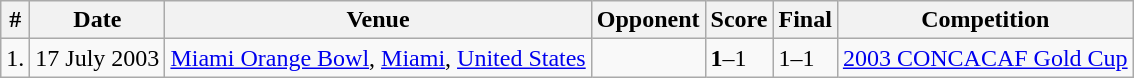<table class="wikitable">
<tr>
<th>#</th>
<th>Date</th>
<th>Venue</th>
<th>Opponent</th>
<th>Score</th>
<th>Final</th>
<th>Competition</th>
</tr>
<tr>
<td>1.</td>
<td>17 July 2003</td>
<td><a href='#'>Miami Orange Bowl</a>, <a href='#'>Miami</a>, <a href='#'>United States</a></td>
<td></td>
<td><strong>1</strong>–1</td>
<td>1–1</td>
<td><a href='#'>2003 CONCACAF Gold Cup</a></td>
</tr>
</table>
